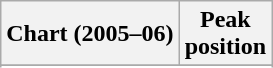<table class="wikitable sortable plainrowheaders">
<tr>
<th>Chart (2005–06)</th>
<th>Peak<br>position</th>
</tr>
<tr>
</tr>
<tr>
</tr>
<tr>
</tr>
<tr>
</tr>
<tr>
</tr>
</table>
